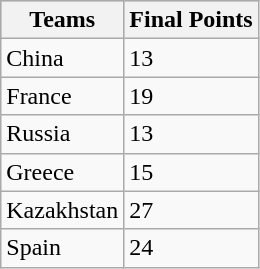<table class="wikitable sortable">
<tr style="background:#b0c4de; text-align:center;">
<th>Teams</th>
<th>Final Points</th>
</tr>
<tr>
<td>China</td>
<td>13</td>
</tr>
<tr>
<td>France</td>
<td>19</td>
</tr>
<tr>
<td>Russia</td>
<td>13</td>
</tr>
<tr>
<td>Greece</td>
<td>15</td>
</tr>
<tr>
<td>Kazakhstan</td>
<td>27</td>
</tr>
<tr>
<td>Spain</td>
<td>24</td>
</tr>
</table>
